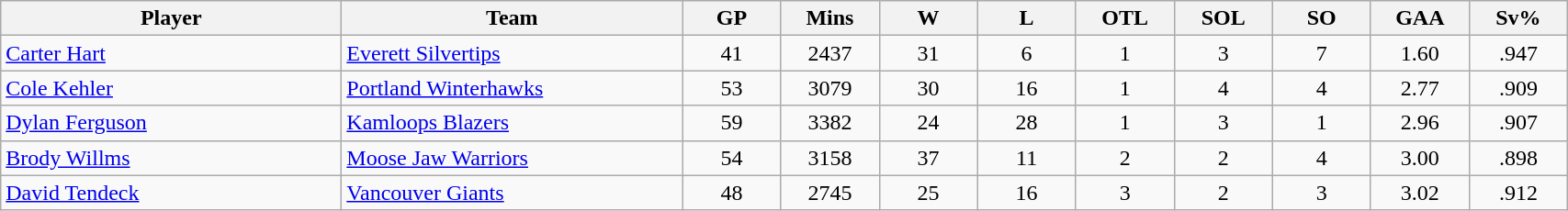<table class="wikitable sortable" style="text-align: center">
<tr>
<th class="unsortable" align=center bgcolor=#F2F2F2 style="width: 15em"><strong>Player</strong></th>
<th style="width: 15em">Team</th>
<th style="width: 4em">GP</th>
<th style="width: 4em">Mins</th>
<th style="width: 4em">W</th>
<th style="width: 4em">L</th>
<th style="width: 4em">OTL</th>
<th style="width: 4em">SOL</th>
<th style="width: 4em">SO</th>
<th style="width: 4em">GAA</th>
<th style="width: 4em">Sv%</th>
</tr>
<tr>
<td align=left><a href='#'>Carter Hart</a></td>
<td align=left><a href='#'>Everett Silvertips</a></td>
<td>41</td>
<td>2437</td>
<td>31</td>
<td>6</td>
<td>1</td>
<td>3</td>
<td>7</td>
<td>1.60</td>
<td>.947</td>
</tr>
<tr>
<td align=left><a href='#'>Cole Kehler</a></td>
<td align=left><a href='#'>Portland Winterhawks</a></td>
<td>53</td>
<td>3079</td>
<td>30</td>
<td>16</td>
<td>1</td>
<td>4</td>
<td>4</td>
<td>2.77</td>
<td>.909</td>
</tr>
<tr>
<td align=left><a href='#'>Dylan Ferguson</a></td>
<td align=left><a href='#'>Kamloops Blazers</a></td>
<td>59</td>
<td>3382</td>
<td>24</td>
<td>28</td>
<td>1</td>
<td>3</td>
<td>1</td>
<td>2.96</td>
<td>.907</td>
</tr>
<tr>
<td align=left><a href='#'>Brody Willms</a></td>
<td align=left><a href='#'>Moose Jaw Warriors</a></td>
<td>54</td>
<td>3158</td>
<td>37</td>
<td>11</td>
<td>2</td>
<td>2</td>
<td>4</td>
<td>3.00</td>
<td>.898</td>
</tr>
<tr>
<td align=left><a href='#'>David Tendeck</a></td>
<td align=left><a href='#'>Vancouver Giants</a></td>
<td>48</td>
<td>2745</td>
<td>25</td>
<td>16</td>
<td>3</td>
<td>2</td>
<td>3</td>
<td>3.02</td>
<td>.912</td>
</tr>
</table>
